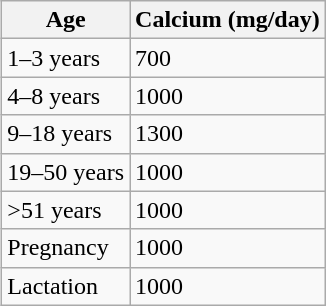<table class="wikitable" style="float:right; margin-left:15px">
<tr>
<th>Age</th>
<th>Calcium (mg/day)</th>
</tr>
<tr>
<td>1–3 years</td>
<td>700</td>
</tr>
<tr>
<td>4–8 years</td>
<td>1000</td>
</tr>
<tr>
<td>9–18 years</td>
<td>1300</td>
</tr>
<tr>
<td>19–50 years</td>
<td>1000</td>
</tr>
<tr>
<td>>51 years</td>
<td>1000</td>
</tr>
<tr>
<td>Pregnancy</td>
<td>1000</td>
</tr>
<tr>
<td>Lactation</td>
<td>1000</td>
</tr>
</table>
